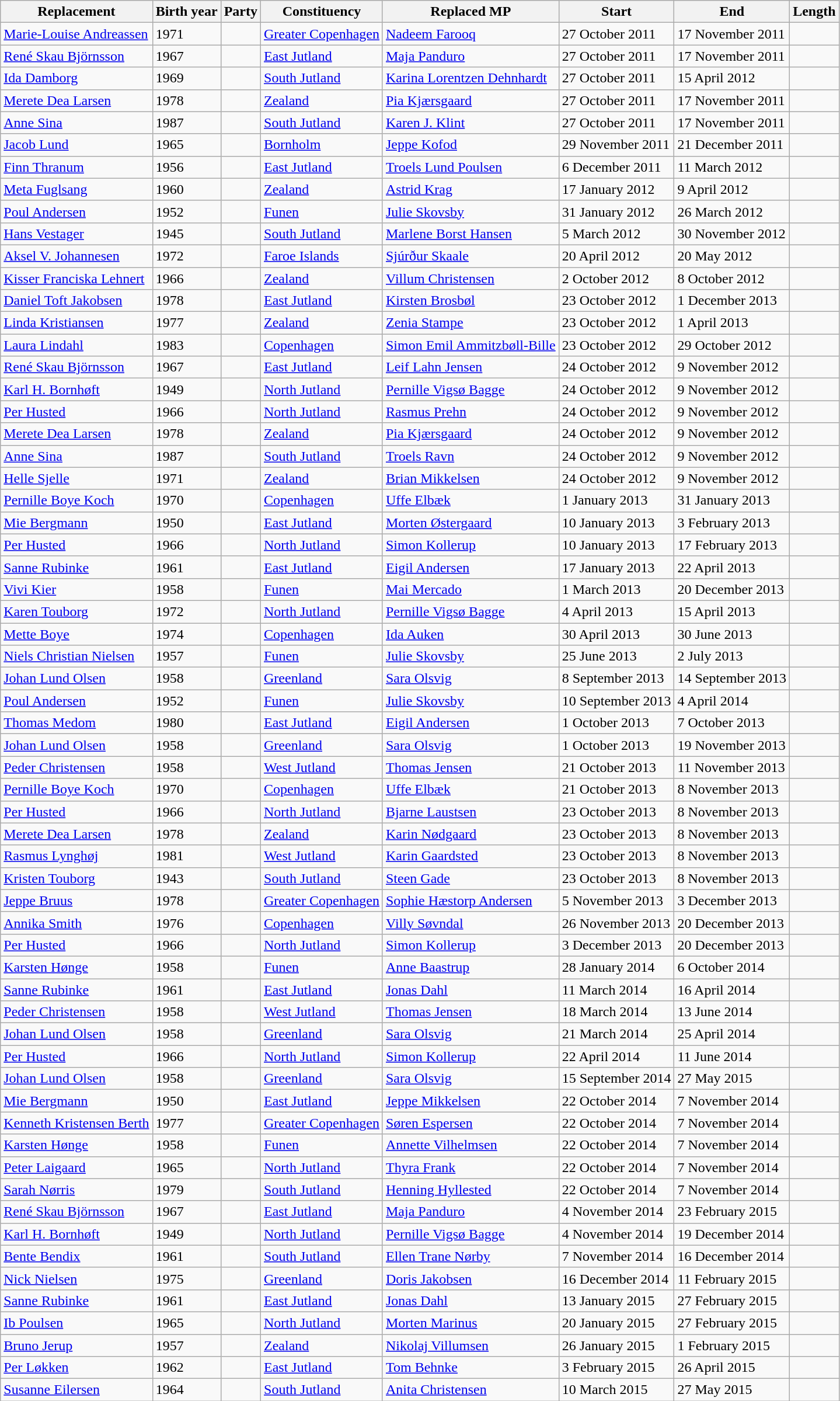<table class="wikitable sortable">
<tr>
<th>Replacement</th>
<th>Birth year</th>
<th>Party</th>
<th>Constituency</th>
<th>Replaced MP</th>
<th>Start</th>
<th>End</th>
<th>Length</th>
</tr>
<tr>
<td><a href='#'>Marie-Louise Andreassen</a></td>
<td>1971</td>
<td data-sort-value="B" style="text-align: left;"></td>
<td><a href='#'>Greater Copenhagen</a></td>
<td><a href='#'>Nadeem Farooq</a></td>
<td>27 October 2011</td>
<td>17 November 2011</td>
<td></td>
</tr>
<tr>
<td><a href='#'>René Skau Björnsson</a></td>
<td>1967</td>
<td data-sort-value="A" style="text-align: left;"></td>
<td><a href='#'>East Jutland</a></td>
<td><a href='#'>Maja Panduro</a></td>
<td>27 October 2011</td>
<td>17 November 2011</td>
<td></td>
</tr>
<tr>
<td><a href='#'>Ida Damborg</a></td>
<td>1969</td>
<td data-sort-value="F" style="text-align: left;"></td>
<td><a href='#'>South Jutland</a></td>
<td><a href='#'>Karina Lorentzen Dehnhardt</a></td>
<td>27 October 2011</td>
<td>15 April 2012</td>
<td></td>
</tr>
<tr>
<td><a href='#'>Merete Dea Larsen</a></td>
<td>1978</td>
<td data-sort-value="O" style="text-align: left;"></td>
<td><a href='#'>Zealand</a></td>
<td><a href='#'>Pia Kjærsgaard</a></td>
<td>27 October 2011</td>
<td>17 November 2011</td>
<td></td>
</tr>
<tr>
<td><a href='#'>Anne Sina</a></td>
<td>1987</td>
<td data-sort-value="A" style="text-align: left;"></td>
<td><a href='#'>South Jutland</a></td>
<td><a href='#'>Karen J. Klint</a></td>
<td>27 October 2011</td>
<td>17 November 2011</td>
<td></td>
</tr>
<tr>
<td><a href='#'>Jacob Lund</a></td>
<td>1965</td>
<td data-sort-value="A" style="text-align: left;"></td>
<td><a href='#'>Bornholm</a></td>
<td><a href='#'>Jeppe Kofod</a></td>
<td>29 November 2011</td>
<td>21 December 2011</td>
<td></td>
</tr>
<tr>
<td><a href='#'>Finn Thranum</a></td>
<td>1956</td>
<td data-sort-value="V" style="text-align: left;"></td>
<td><a href='#'>East Jutland</a></td>
<td><a href='#'>Troels Lund Poulsen</a></td>
<td>6 December 2011</td>
<td>11 March 2012</td>
<td></td>
</tr>
<tr>
<td><a href='#'>Meta Fuglsang</a></td>
<td>1960</td>
<td data-sort-value="F" style="text-align: left;"></td>
<td><a href='#'>Zealand</a></td>
<td><a href='#'>Astrid Krag</a></td>
<td>17 January 2012</td>
<td>9 April 2012</td>
<td></td>
</tr>
<tr>
<td><a href='#'>Poul Andersen</a></td>
<td>1952</td>
<td data-sort-value="A" style="text-align: left;"></td>
<td><a href='#'>Funen</a></td>
<td><a href='#'>Julie Skovsby</a></td>
<td>31 January 2012</td>
<td>26 March 2012</td>
<td></td>
</tr>
<tr>
<td><a href='#'>Hans Vestager</a></td>
<td>1945</td>
<td data-sort-value="B" style="text-align: left;"></td>
<td><a href='#'>South Jutland</a></td>
<td><a href='#'>Marlene Borst Hansen</a></td>
<td>5 March 2012</td>
<td>30 November 2012</td>
<td></td>
</tr>
<tr>
<td><a href='#'>Aksel V. Johannesen</a></td>
<td>1972</td>
<td data-sort-value="JF" style="text-align: left;"></td>
<td><a href='#'>Faroe Islands</a></td>
<td><a href='#'>Sjúrður Skaale</a></td>
<td>20 April 2012</td>
<td>20 May 2012</td>
<td></td>
</tr>
<tr>
<td><a href='#'>Kisser Franciska Lehnert</a></td>
<td>1966</td>
<td data-sort-value="I" style="text-align: left;"></td>
<td><a href='#'>Zealand</a></td>
<td><a href='#'>Villum Christensen</a></td>
<td>2 October 2012</td>
<td>8 October 2012</td>
<td></td>
</tr>
<tr>
<td><a href='#'>Daniel Toft Jakobsen</a></td>
<td>1978</td>
<td data-sort-value="A" style="text-align: left;"></td>
<td><a href='#'>East Jutland</a></td>
<td><a href='#'>Kirsten Brosbøl</a></td>
<td>23 October 2012</td>
<td>1 December 2013</td>
<td></td>
</tr>
<tr>
<td><a href='#'>Linda Kristiansen</a></td>
<td>1977</td>
<td data-sort-value="B" style="text-align: left;"></td>
<td><a href='#'>Zealand</a></td>
<td><a href='#'>Zenia Stampe</a></td>
<td>23 October 2012</td>
<td>1 April 2013</td>
<td></td>
</tr>
<tr>
<td><a href='#'>Laura Lindahl</a></td>
<td>1983</td>
<td data-sort-value="I" style="text-align: left;"></td>
<td><a href='#'>Copenhagen</a></td>
<td><a href='#'>Simon Emil Ammitzbøll-Bille</a></td>
<td>23 October 2012</td>
<td>29 October 2012</td>
<td></td>
</tr>
<tr>
<td><a href='#'>René Skau Björnsson</a></td>
<td>1967</td>
<td data-sort-value="A" style="text-align: left;"></td>
<td><a href='#'>East Jutland</a></td>
<td><a href='#'>Leif Lahn Jensen</a></td>
<td>24 October 2012</td>
<td>9 November 2012</td>
<td></td>
</tr>
<tr>
<td><a href='#'>Karl H. Bornhøft</a></td>
<td>1949</td>
<td data-sort-value="F" style="text-align: left;"></td>
<td><a href='#'>North Jutland</a></td>
<td><a href='#'>Pernille Vigsø Bagge</a></td>
<td>24 October 2012</td>
<td>9 November 2012</td>
<td></td>
</tr>
<tr>
<td><a href='#'>Per Husted</a></td>
<td>1966</td>
<td data-sort-value="A" style="text-align: left;"></td>
<td><a href='#'>North Jutland</a></td>
<td><a href='#'>Rasmus Prehn</a></td>
<td>24 October 2012</td>
<td>9 November 2012</td>
<td></td>
</tr>
<tr>
<td><a href='#'>Merete Dea Larsen</a></td>
<td>1978</td>
<td data-sort-value="O" style="text-align: left;"></td>
<td><a href='#'>Zealand</a></td>
<td><a href='#'>Pia Kjærsgaard</a></td>
<td>24 October 2012</td>
<td>9 November 2012</td>
<td></td>
</tr>
<tr>
<td><a href='#'>Anne Sina</a></td>
<td>1987</td>
<td data-sort-value="A" style="text-align: left;"></td>
<td><a href='#'>South Jutland</a></td>
<td><a href='#'>Troels Ravn</a></td>
<td>24 October 2012</td>
<td>9 November 2012</td>
<td></td>
</tr>
<tr>
<td><a href='#'>Helle Sjelle</a></td>
<td>1971</td>
<td data-sort-value="C" style="text-align: left;"></td>
<td><a href='#'>Zealand</a></td>
<td><a href='#'>Brian Mikkelsen</a></td>
<td>24 October 2012</td>
<td>9 November 2012</td>
<td></td>
</tr>
<tr>
<td><a href='#'>Pernille Boye Koch</a></td>
<td>1970</td>
<td data-sort-value="B" style="text-align: left;"></td>
<td><a href='#'>Copenhagen</a></td>
<td><a href='#'>Uffe Elbæk</a></td>
<td>1 January 2013</td>
<td>31 January 2013</td>
<td></td>
</tr>
<tr>
<td><a href='#'>Mie Bergmann</a></td>
<td>1950</td>
<td data-sort-value="B" style="text-align: left;"></td>
<td><a href='#'>East Jutland</a></td>
<td><a href='#'>Morten Østergaard</a></td>
<td>10 January 2013</td>
<td>3 February 2013</td>
<td></td>
</tr>
<tr>
<td><a href='#'>Per Husted</a></td>
<td>1966</td>
<td data-sort-value="A" style="text-align: left;"></td>
<td><a href='#'>North Jutland</a></td>
<td><a href='#'>Simon Kollerup</a></td>
<td>10 January 2013</td>
<td>17 February 2013</td>
<td></td>
</tr>
<tr>
<td><a href='#'>Sanne Rubinke</a></td>
<td>1961</td>
<td data-sort-value="F" style="text-align: left;"></td>
<td><a href='#'>East Jutland</a></td>
<td><a href='#'>Eigil Andersen</a></td>
<td>17 January 2013</td>
<td>22 April 2013</td>
<td></td>
</tr>
<tr>
<td><a href='#'>Vivi Kier</a></td>
<td>1958</td>
<td data-sort-value="C" style="text-align: left;"></td>
<td><a href='#'>Funen</a></td>
<td><a href='#'>Mai Mercado</a></td>
<td>1 March 2013</td>
<td>20 December 2013</td>
<td></td>
</tr>
<tr>
<td><a href='#'>Karen Touborg</a></td>
<td>1972</td>
<td data-sort-value="F" style="text-align: left;"></td>
<td><a href='#'>North Jutland</a></td>
<td><a href='#'>Pernille Vigsø Bagge</a></td>
<td>4 April 2013</td>
<td>15 April 2013</td>
<td></td>
</tr>
<tr>
<td><a href='#'>Mette Boye</a></td>
<td>1974</td>
<td data-sort-value="F" style="text-align: left;"></td>
<td><a href='#'>Copenhagen</a></td>
<td><a href='#'>Ida Auken</a></td>
<td>30 April 2013</td>
<td>30 June 2013</td>
<td></td>
</tr>
<tr>
<td><a href='#'>Niels Christian Nielsen</a></td>
<td>1957</td>
<td data-sort-value="A" style="text-align: left;"></td>
<td><a href='#'>Funen</a></td>
<td><a href='#'>Julie Skovsby</a></td>
<td>25 June 2013</td>
<td>2 July 2013</td>
<td></td>
</tr>
<tr>
<td><a href='#'>Johan Lund Olsen</a></td>
<td>1958</td>
<td data-sort-value="IA" style="text-align: left;"></td>
<td><a href='#'>Greenland</a></td>
<td><a href='#'>Sara Olsvig</a></td>
<td>8 September 2013</td>
<td>14 September 2013</td>
<td></td>
</tr>
<tr>
<td><a href='#'>Poul Andersen</a></td>
<td>1952</td>
<td data-sort-value="A" style="text-align: left;"></td>
<td><a href='#'>Funen</a></td>
<td><a href='#'>Julie Skovsby</a></td>
<td>10 September 2013</td>
<td>4 April 2014</td>
<td></td>
</tr>
<tr>
<td><a href='#'>Thomas Medom</a></td>
<td>1980</td>
<td data-sort-value="F" style="text-align: left;"></td>
<td><a href='#'>East Jutland</a></td>
<td><a href='#'>Eigil Andersen</a></td>
<td>1 October 2013</td>
<td>7 October 2013</td>
<td></td>
</tr>
<tr>
<td><a href='#'>Johan Lund Olsen</a></td>
<td>1958</td>
<td data-sort-value="IA" style="text-align: left;"></td>
<td><a href='#'>Greenland</a></td>
<td><a href='#'>Sara Olsvig</a></td>
<td>1 October 2013</td>
<td>19 November 2013</td>
<td></td>
</tr>
<tr>
<td><a href='#'>Peder Christensen</a></td>
<td>1958</td>
<td data-sort-value="A" style="text-align: left;"></td>
<td><a href='#'>West Jutland</a></td>
<td><a href='#'>Thomas Jensen</a></td>
<td>21 October 2013</td>
<td>11 November 2013</td>
<td></td>
</tr>
<tr>
<td><a href='#'>Pernille Boye Koch</a></td>
<td>1970</td>
<td data-sort-value="B" style="text-align: left;"></td>
<td><a href='#'>Copenhagen</a></td>
<td><a href='#'>Uffe Elbæk</a></td>
<td>21 October 2013</td>
<td>8 November 2013</td>
<td></td>
</tr>
<tr>
<td><a href='#'>Per Husted</a></td>
<td>1966</td>
<td data-sort-value="A" style="text-align: left;"></td>
<td><a href='#'>North Jutland</a></td>
<td><a href='#'>Bjarne Laustsen</a></td>
<td>23 October 2013</td>
<td>8 November 2013</td>
<td></td>
</tr>
<tr>
<td><a href='#'>Merete Dea Larsen</a></td>
<td>1978</td>
<td data-sort-value="O" style="text-align: left;"></td>
<td><a href='#'>Zealand</a></td>
<td><a href='#'>Karin Nødgaard</a></td>
<td>23 October 2013</td>
<td>8 November 2013</td>
<td></td>
</tr>
<tr>
<td><a href='#'>Rasmus Lynghøj</a></td>
<td>1981</td>
<td data-sort-value="A" style="text-align: left;"></td>
<td><a href='#'>West Jutland</a></td>
<td><a href='#'>Karin Gaardsted</a></td>
<td>23 October 2013</td>
<td>8 November 2013</td>
<td></td>
</tr>
<tr>
<td><a href='#'>Kristen Touborg</a></td>
<td>1943</td>
<td data-sort-value="F" style="text-align: left;"></td>
<td><a href='#'>South Jutland</a></td>
<td><a href='#'>Steen Gade</a></td>
<td>23 October 2013</td>
<td>8 November 2013</td>
<td></td>
</tr>
<tr>
<td><a href='#'>Jeppe Bruus</a></td>
<td>1978</td>
<td data-sort-value="A" style="text-align: left;"></td>
<td><a href='#'>Greater Copenhagen</a></td>
<td><a href='#'>Sophie Hæstorp Andersen</a></td>
<td>5 November 2013</td>
<td>3 December 2013</td>
<td></td>
</tr>
<tr>
<td><a href='#'>Annika Smith</a></td>
<td>1976</td>
<td data-sort-value="F" style="text-align: left;"></td>
<td><a href='#'>Copenhagen</a></td>
<td><a href='#'>Villy Søvndal</a></td>
<td>26 November 2013</td>
<td>20 December 2013</td>
<td></td>
</tr>
<tr>
<td><a href='#'>Per Husted</a></td>
<td>1966</td>
<td data-sort-value="A" style="text-align: left;"></td>
<td><a href='#'>North Jutland</a></td>
<td><a href='#'>Simon Kollerup</a></td>
<td>3 December 2013</td>
<td>20 December 2013</td>
<td></td>
</tr>
<tr>
<td><a href='#'>Karsten Hønge</a></td>
<td>1958</td>
<td data-sort-value="F" style="text-align: left;"></td>
<td><a href='#'>Funen</a></td>
<td><a href='#'>Anne Baastrup</a></td>
<td>28 January 2014</td>
<td>6 October 2014</td>
<td></td>
</tr>
<tr>
<td><a href='#'>Sanne Rubinke</a></td>
<td>1961</td>
<td data-sort-value="F" style="text-align: left;"></td>
<td><a href='#'>East Jutland</a></td>
<td><a href='#'>Jonas Dahl</a></td>
<td>11 March 2014</td>
<td>16 April 2014</td>
<td></td>
</tr>
<tr>
<td><a href='#'>Peder Christensen</a></td>
<td>1958</td>
<td data-sort-value="A" style="text-align: left;"></td>
<td><a href='#'>West Jutland</a></td>
<td><a href='#'>Thomas Jensen</a></td>
<td>18 March 2014</td>
<td>13 June 2014</td>
<td></td>
</tr>
<tr>
<td><a href='#'>Johan Lund Olsen</a></td>
<td>1958</td>
<td data-sort-value="IA" style="text-align: left;"></td>
<td><a href='#'>Greenland</a></td>
<td><a href='#'>Sara Olsvig</a></td>
<td>21 March 2014</td>
<td>25 April 2014</td>
<td></td>
</tr>
<tr>
<td><a href='#'>Per Husted</a></td>
<td>1966</td>
<td data-sort-value="A" style="text-align: left;"></td>
<td><a href='#'>North Jutland</a></td>
<td><a href='#'>Simon Kollerup</a></td>
<td>22 April 2014</td>
<td>11 June 2014</td>
<td></td>
</tr>
<tr>
<td><a href='#'>Johan Lund Olsen</a></td>
<td>1958</td>
<td data-sort-value="IA" style="text-align: left;"></td>
<td><a href='#'>Greenland</a></td>
<td><a href='#'>Sara Olsvig</a></td>
<td>15 September 2014</td>
<td>27 May 2015</td>
<td></td>
</tr>
<tr>
<td><a href='#'>Mie Bergmann</a></td>
<td>1950</td>
<td data-sort-value="B" style="text-align: left;"></td>
<td><a href='#'>East Jutland</a></td>
<td><a href='#'>Jeppe Mikkelsen</a></td>
<td>22 October 2014</td>
<td>7 November 2014</td>
<td></td>
</tr>
<tr>
<td><a href='#'>Kenneth Kristensen Berth</a></td>
<td>1977</td>
<td data-sort-value="O" style="text-align: left;"></td>
<td><a href='#'>Greater Copenhagen</a></td>
<td><a href='#'>Søren Espersen</a></td>
<td>22 October 2014</td>
<td>7 November 2014</td>
<td></td>
</tr>
<tr>
<td><a href='#'>Karsten Hønge</a></td>
<td>1958</td>
<td data-sort-value="F" style="text-align: left;"></td>
<td><a href='#'>Funen</a></td>
<td><a href='#'>Annette Vilhelmsen</a></td>
<td>22 October 2014</td>
<td>7 November 2014</td>
<td></td>
</tr>
<tr>
<td><a href='#'>Peter Laigaard</a></td>
<td>1965</td>
<td data-sort-value="I" style="text-align: left;"></td>
<td><a href='#'>North Jutland</a></td>
<td><a href='#'>Thyra Frank</a></td>
<td>22 October 2014</td>
<td>7 November 2014</td>
<td></td>
</tr>
<tr>
<td><a href='#'>Sarah Nørris</a></td>
<td>1979</td>
<td data-sort-value="ZA" style="text-align: left;"></td>
<td><a href='#'>South Jutland</a></td>
<td><a href='#'>Henning Hyllested</a></td>
<td>22 October 2014</td>
<td>7 November 2014</td>
<td></td>
</tr>
<tr>
<td><a href='#'>René Skau Björnsson</a></td>
<td>1967</td>
<td data-sort-value="A" style="text-align: left;"></td>
<td><a href='#'>East Jutland</a></td>
<td><a href='#'>Maja Panduro</a></td>
<td>4 November 2014</td>
<td>23 February 2015</td>
<td></td>
</tr>
<tr>
<td><a href='#'>Karl H. Bornhøft</a></td>
<td>1949</td>
<td data-sort-value="F" style="text-align: left;"></td>
<td><a href='#'>North Jutland</a></td>
<td><a href='#'>Pernille Vigsø Bagge</a></td>
<td>4 November 2014</td>
<td>19 December 2014</td>
<td></td>
</tr>
<tr>
<td><a href='#'>Bente Bendix</a></td>
<td>1961</td>
<td data-sort-value="V" style="text-align: left;"></td>
<td><a href='#'>South Jutland</a></td>
<td><a href='#'>Ellen Trane Nørby</a></td>
<td>7 November 2014</td>
<td>16 December 2014</td>
<td></td>
</tr>
<tr>
<td><a href='#'>Nick Nielsen</a></td>
<td>1975</td>
<td data-sort-value="SI" style="text-align: left;"></td>
<td><a href='#'>Greenland</a></td>
<td><a href='#'>Doris Jakobsen</a></td>
<td>16 December 2014</td>
<td>11 February 2015</td>
<td></td>
</tr>
<tr>
<td><a href='#'>Sanne Rubinke</a></td>
<td>1961</td>
<td data-sort-value="F" style="text-align: left;"></td>
<td><a href='#'>East Jutland</a></td>
<td><a href='#'>Jonas Dahl</a></td>
<td>13 January 2015</td>
<td>27 February 2015</td>
<td></td>
</tr>
<tr>
<td><a href='#'>Ib Poulsen</a></td>
<td>1965</td>
<td data-sort-value="O" style="text-align: left;"></td>
<td><a href='#'>North Jutland</a></td>
<td><a href='#'>Morten Marinus</a></td>
<td>20 January 2015</td>
<td>27 February 2015</td>
<td></td>
</tr>
<tr>
<td><a href='#'>Bruno Jerup</a></td>
<td>1957</td>
<td data-sort-value="ZA" style="text-align: left;"></td>
<td><a href='#'>Zealand</a></td>
<td><a href='#'>Nikolaj Villumsen</a></td>
<td>26 January 2015</td>
<td>1 February 2015</td>
<td></td>
</tr>
<tr>
<td><a href='#'>Per Løkken</a></td>
<td>1962</td>
<td data-sort-value="C" style="text-align: left;"></td>
<td><a href='#'>East Jutland</a></td>
<td><a href='#'>Tom Behnke</a></td>
<td>3 February 2015</td>
<td>26 April 2015</td>
<td></td>
</tr>
<tr>
<td><a href='#'>Susanne Eilersen</a></td>
<td>1964</td>
<td data-sort-value="O" style="text-align: left;"></td>
<td><a href='#'>South Jutland</a></td>
<td><a href='#'>Anita Christensen</a></td>
<td>10 March 2015</td>
<td>27 May 2015</td>
<td></td>
</tr>
</table>
